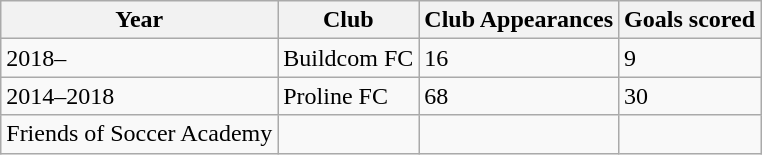<table class="wikitable">
<tr>
<th>Year</th>
<th>Club</th>
<th>Club Appearances</th>
<th>Goals scored</th>
</tr>
<tr>
<td>2018–</td>
<td>Buildcom FC</td>
<td>16</td>
<td>9</td>
</tr>
<tr>
<td>2014–2018</td>
<td>Proline FC</td>
<td>68</td>
<td>30</td>
</tr>
<tr>
<td>Friends of Soccer Academy</td>
<td></td>
<td></td>
<td></td>
</tr>
</table>
